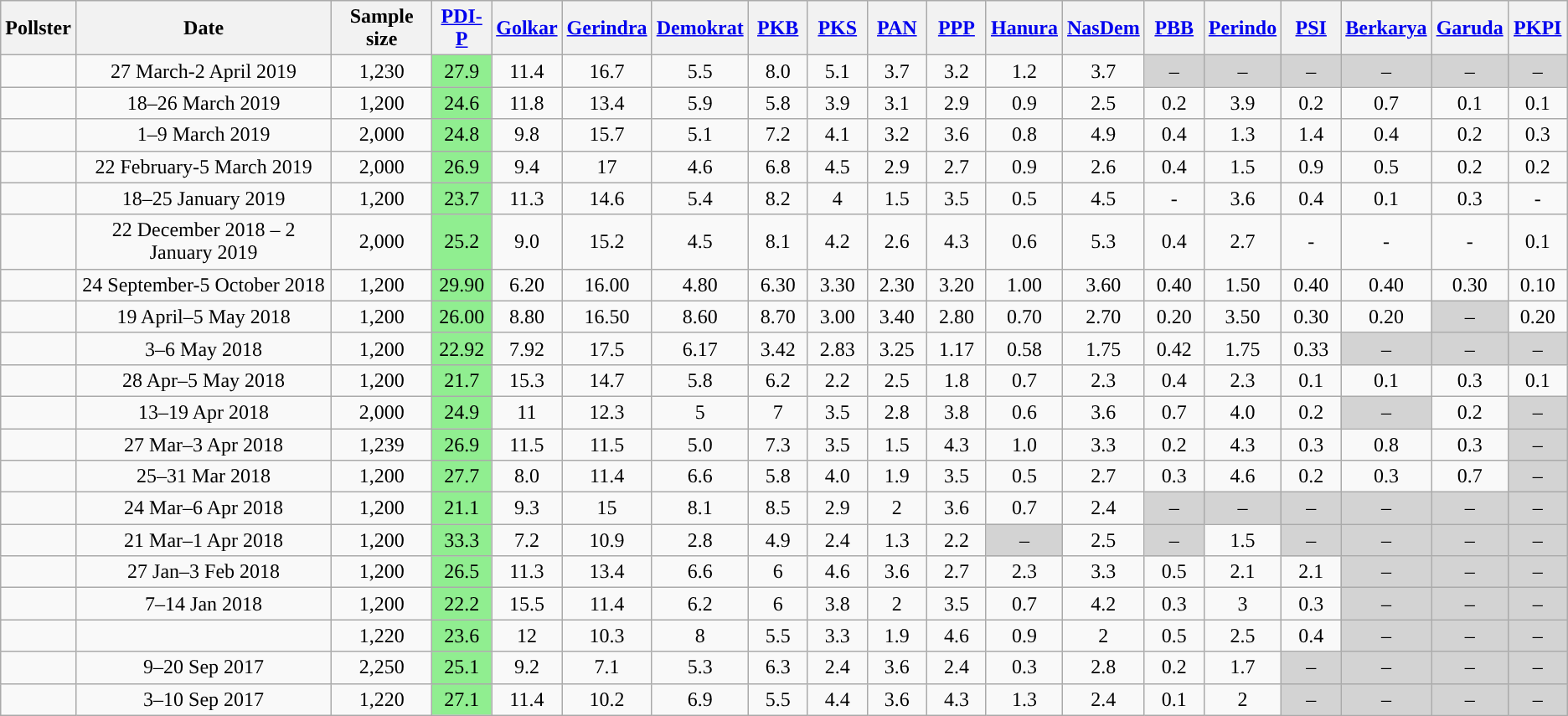<table class="wikitable" style="text-align: center">
<tr>
<th>Pollster</th>
<th>Date</th>
<th>Sample size</th>
<th style="width: 40px;"><a href='#'>PDI-P</a></th>
<th style="width: 40px;"><a href='#'>Golkar</a></th>
<th style="width: 40px;"><a href='#'>Gerindra</a></th>
<th style="width: 40px;"><a href='#'>Demokrat</a></th>
<th style="width: 40px;"><a href='#'>PKB</a></th>
<th style="width: 40px;"><a href='#'>PKS</a></th>
<th style="width: 40px;"><a href='#'>PAN</a></th>
<th style="width: 40px;"><a href='#'>PPP</a></th>
<th style="width: 40px;"><a href='#'>Hanura</a></th>
<th style="width: 40px;"><a href='#'>NasDem</a></th>
<th style="width: 40px;"><a href='#'>PBB</a></th>
<th style="width: 40px;"><a href='#'>Perindo</a></th>
<th style="width: 40px;"><a href='#'>PSI</a></th>
<th style="width: 40px;"><a href='#'>Berkarya</a></th>
<th style="width: 40px;"><a href='#'>Garuda</a></th>
<th style="width: 40px;"><a href='#'>PKPI</a></th>
</tr>
<tr>
<td align="left"></td>
<td>27 March-2 April 2019</td>
<td>1,230</td>
<td bgcolor="#90EE90">27.9</td>
<td>11.4</td>
<td>16.7</td>
<td>5.5</td>
<td>8.0</td>
<td>5.1</td>
<td>3.7</td>
<td>3.2</td>
<td>1.2</td>
<td>3.7</td>
<td bgcolor="#D3D3D3">–</td>
<td bgcolor="#D3D3D3">–</td>
<td bgcolor="#D3D3D3">–</td>
<td bgcolor="#D3D3D3">–</td>
<td bgcolor="#D3D3D3">–</td>
<td bgcolor="#D3D3D3">–</td>
</tr>
<tr>
<td align="left"></td>
<td>18–26 March 2019</td>
<td>1,200</td>
<td bgcolor="#90EE90">24.6</td>
<td>11.8</td>
<td>13.4</td>
<td>5.9</td>
<td>5.8</td>
<td>3.9</td>
<td>3.1</td>
<td>2.9</td>
<td>0.9</td>
<td>2.5</td>
<td>0.2</td>
<td>3.9</td>
<td>0.2</td>
<td>0.7</td>
<td>0.1</td>
<td>0.1</td>
</tr>
<tr>
<td align="left"></td>
<td>1–9 March 2019</td>
<td>2,000</td>
<td bgcolor="#90EE90">24.8</td>
<td>9.8</td>
<td>15.7</td>
<td>5.1</td>
<td>7.2</td>
<td>4.1</td>
<td>3.2</td>
<td>3.6</td>
<td>0.8</td>
<td>4.9</td>
<td>0.4</td>
<td>1.3</td>
<td>1.4</td>
<td>0.4</td>
<td>0.2</td>
<td>0.3</td>
</tr>
<tr>
<td align="left"></td>
<td>22 February-5 March 2019</td>
<td>2,000</td>
<td bgcolor="#90EE90">26.9</td>
<td>9.4</td>
<td>17</td>
<td>4.6</td>
<td>6.8</td>
<td>4.5</td>
<td>2.9</td>
<td>2.7</td>
<td>0.9</td>
<td>2.6</td>
<td>0.4</td>
<td>1.5</td>
<td>0.9</td>
<td>0.5</td>
<td>0.2</td>
<td>0.2</td>
</tr>
<tr>
<td align="left"></td>
<td>18–25 January 2019</td>
<td>1,200</td>
<td bgcolor="#90EE90">23.7</td>
<td>11.3</td>
<td>14.6</td>
<td>5.4</td>
<td>8.2</td>
<td>4</td>
<td>1.5</td>
<td>3.5</td>
<td>0.5</td>
<td>4.5</td>
<td>-</td>
<td>3.6</td>
<td>0.4</td>
<td>0.1</td>
<td>0.3</td>
<td>-</td>
</tr>
<tr>
<td align="left"></td>
<td>22 December 2018 – 2 January 2019</td>
<td>2,000</td>
<td bgcolor="#90EE90">25.2</td>
<td>9.0</td>
<td>15.2</td>
<td>4.5</td>
<td>8.1</td>
<td>4.2</td>
<td>2.6</td>
<td>4.3</td>
<td>0.6</td>
<td>5.3</td>
<td>0.4</td>
<td>2.7</td>
<td>-</td>
<td>-</td>
<td>-</td>
<td>0.1</td>
</tr>
<tr>
<td align="left"></td>
<td>24 September-5 October 2018</td>
<td>1,200</td>
<td bgcolor="#90EE90">29.90</td>
<td>6.20</td>
<td>16.00</td>
<td>4.80</td>
<td>6.30</td>
<td>3.30</td>
<td>2.30</td>
<td>3.20</td>
<td>1.00</td>
<td>3.60</td>
<td>0.40</td>
<td>1.50</td>
<td>0.40</td>
<td>0.40</td>
<td>0.30</td>
<td>0.10</td>
</tr>
<tr>
<td align="left"></td>
<td>19 April–5 May 2018</td>
<td>1,200</td>
<td bgcolor="#90EE90">26.00</td>
<td>8.80</td>
<td>16.50</td>
<td>8.60</td>
<td>8.70</td>
<td>3.00</td>
<td>3.40</td>
<td>2.80</td>
<td>0.70</td>
<td>2.70</td>
<td>0.20</td>
<td>3.50</td>
<td>0.30</td>
<td>0.20</td>
<td bgcolor="#D3D3D3">–</td>
<td>0.20</td>
</tr>
<tr>
<td align="left"></td>
<td>3–6 May 2018</td>
<td>1,200</td>
<td bgcolor="#90EE90">22.92</td>
<td>7.92</td>
<td>17.5</td>
<td>6.17</td>
<td>3.42</td>
<td>2.83</td>
<td>3.25</td>
<td>1.17</td>
<td>0.58</td>
<td>1.75</td>
<td>0.42</td>
<td>1.75</td>
<td>0.33</td>
<td bgcolor="#D3D3D3">–</td>
<td bgcolor="#D3D3D3">–</td>
<td bgcolor="#D3D3D3">–</td>
</tr>
<tr>
<td align="left"></td>
<td>28 Apr–5 May 2018</td>
<td>1,200</td>
<td bgcolor="#90EE90">21.7</td>
<td>15.3</td>
<td>14.7</td>
<td>5.8</td>
<td>6.2</td>
<td>2.2</td>
<td>2.5</td>
<td>1.8</td>
<td>0.7</td>
<td>2.3</td>
<td>0.4</td>
<td>2.3</td>
<td>0.1</td>
<td>0.1</td>
<td>0.3</td>
<td>0.1</td>
</tr>
<tr>
<td align="left"></td>
<td>13–19 Apr 2018</td>
<td>2,000</td>
<td bgcolor="#90EE90">24.9</td>
<td>11</td>
<td>12.3</td>
<td>5</td>
<td>7</td>
<td>3.5</td>
<td>2.8</td>
<td>3.8</td>
<td>0.6</td>
<td>3.6</td>
<td>0.7</td>
<td>4.0</td>
<td>0.2</td>
<td bgcolor="#D3D3D3">–</td>
<td>0.2</td>
<td bgcolor="#D3D3D3">–</td>
</tr>
<tr>
<td align="left"></td>
<td>27 Mar–3 Apr 2018</td>
<td>1,239</td>
<td bgcolor="#90EE90">26.9</td>
<td>11.5</td>
<td>11.5</td>
<td>5.0</td>
<td>7.3</td>
<td>3.5</td>
<td>1.5</td>
<td>4.3</td>
<td>1.0</td>
<td>3.3</td>
<td>0.2</td>
<td>4.3</td>
<td>0.3</td>
<td>0.8</td>
<td>0.3</td>
<td bgcolor="#D3D3D3">–</td>
</tr>
<tr>
<td align="left"></td>
<td>25–31 Mar 2018</td>
<td>1,200</td>
<td bgcolor="#90EE90">27.7</td>
<td>8.0</td>
<td>11.4</td>
<td>6.6</td>
<td>5.8</td>
<td>4.0</td>
<td>1.9</td>
<td>3.5</td>
<td>0.5</td>
<td>2.7</td>
<td>0.3</td>
<td>4.6</td>
<td>0.2</td>
<td>0.3</td>
<td>0.7</td>
<td bgcolor="#D3D3D3">–</td>
</tr>
<tr>
<td align="left"></td>
<td>24 Mar–6 Apr 2018</td>
<td>1,200</td>
<td bgcolor="#90EE90">21.1</td>
<td>9.3</td>
<td>15</td>
<td>8.1</td>
<td>8.5</td>
<td>2.9</td>
<td>2</td>
<td>3.6</td>
<td>0.7</td>
<td>2.4</td>
<td bgcolor="#D3D3D3">–</td>
<td bgcolor="#D3D3D3">–</td>
<td bgcolor="#D3D3D3">–</td>
<td bgcolor="#D3D3D3">–</td>
<td bgcolor="#D3D3D3">–</td>
<td bgcolor="#D3D3D3">–</td>
</tr>
<tr>
<td align="left"></td>
<td>21 Mar–1 Apr 2018</td>
<td>1,200</td>
<td bgcolor="#90EE90">33.3</td>
<td>7.2</td>
<td>10.9</td>
<td>2.8</td>
<td>4.9</td>
<td>2.4</td>
<td>1.3</td>
<td>2.2</td>
<td bgcolor="#D3D3D3">–</td>
<td>2.5</td>
<td bgcolor="#D3D3D3">–</td>
<td>1.5</td>
<td bgcolor="#D3D3D3">–</td>
<td bgcolor="#D3D3D3">–</td>
<td bgcolor="#D3D3D3">–</td>
<td bgcolor="#D3D3D3">–</td>
</tr>
<tr>
<td align="left"></td>
<td>27 Jan–3 Feb 2018</td>
<td>1,200</td>
<td bgcolor="#90EE90">26.5</td>
<td>11.3</td>
<td>13.4</td>
<td>6.6</td>
<td>6</td>
<td>4.6</td>
<td>3.6</td>
<td>2.7</td>
<td>2.3</td>
<td>3.3</td>
<td>0.5</td>
<td>2.1</td>
<td>2.1</td>
<td bgcolor="#D3D3D3">–</td>
<td bgcolor="#D3D3D3">–</td>
<td bgcolor="#D3D3D3">–</td>
</tr>
<tr>
<td align="left"></td>
<td>7–14 Jan 2018</td>
<td>1,200</td>
<td bgcolor="#90EE90">22.2</td>
<td>15.5</td>
<td>11.4</td>
<td>6.2</td>
<td>6</td>
<td>3.8</td>
<td>2</td>
<td>3.5</td>
<td>0.7</td>
<td>4.2</td>
<td>0.3</td>
<td>3</td>
<td>0.3</td>
<td bgcolor="#D3D3D3">–</td>
<td bgcolor="#D3D3D3">–</td>
<td bgcolor="#D3D3D3">–</td>
</tr>
<tr>
<td align="left"></td>
<td></td>
<td>1,220</td>
<td bgcolor="#90EE90">23.6</td>
<td>12</td>
<td>10.3</td>
<td>8</td>
<td>5.5</td>
<td>3.3</td>
<td>1.9</td>
<td>4.6</td>
<td>0.9</td>
<td>2</td>
<td>0.5</td>
<td>2.5</td>
<td>0.4</td>
<td bgcolor="#D3D3D3">–</td>
<td bgcolor="#D3D3D3">–</td>
<td bgcolor="#D3D3D3">–</td>
</tr>
<tr>
<td align="left"></td>
<td>9–20 Sep 2017</td>
<td>2,250</td>
<td bgcolor="#90EE90">25.1</td>
<td>9.2</td>
<td>7.1</td>
<td>5.3</td>
<td>6.3</td>
<td>2.4</td>
<td>3.6</td>
<td>2.4</td>
<td>0.3</td>
<td>2.8</td>
<td>0.2</td>
<td>1.7</td>
<td bgcolor="#D3D3D3">–</td>
<td bgcolor="#D3D3D3">–</td>
<td bgcolor="#D3D3D3">–</td>
<td bgcolor="#D3D3D3">–</td>
</tr>
<tr>
<td align="left"></td>
<td>3–10 Sep 2017</td>
<td>1,220</td>
<td bgcolor="#90EE90">27.1</td>
<td>11.4</td>
<td>10.2</td>
<td>6.9</td>
<td>5.5</td>
<td>4.4</td>
<td>3.6</td>
<td>4.3</td>
<td>1.3</td>
<td>2.4</td>
<td>0.1</td>
<td>2</td>
<td bgcolor="#D3D3D3">–</td>
<td bgcolor="#D3D3D3">–</td>
<td bgcolor="#D3D3D3">–</td>
<td bgcolor="#D3D3D3">–</td>
</tr>
</table>
